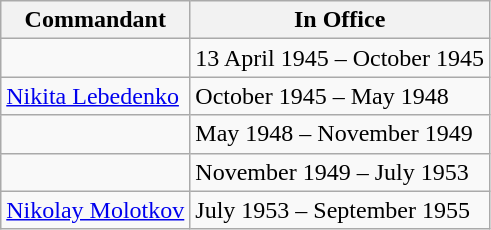<table class="wikitable sortable">
<tr>
<th>Commandant</th>
<th>In Office</th>
</tr>
<tr>
<td></td>
<td>13 April 1945 – October 1945</td>
</tr>
<tr>
<td><a href='#'>Nikita Lebedenko</a></td>
<td>October 1945 – May 1948</td>
</tr>
<tr>
<td></td>
<td>May 1948 – November 1949</td>
</tr>
<tr>
<td></td>
<td>November 1949 – July 1953</td>
</tr>
<tr>
<td><a href='#'>Nikolay Molotkov</a></td>
<td>July 1953 – September 1955</td>
</tr>
</table>
